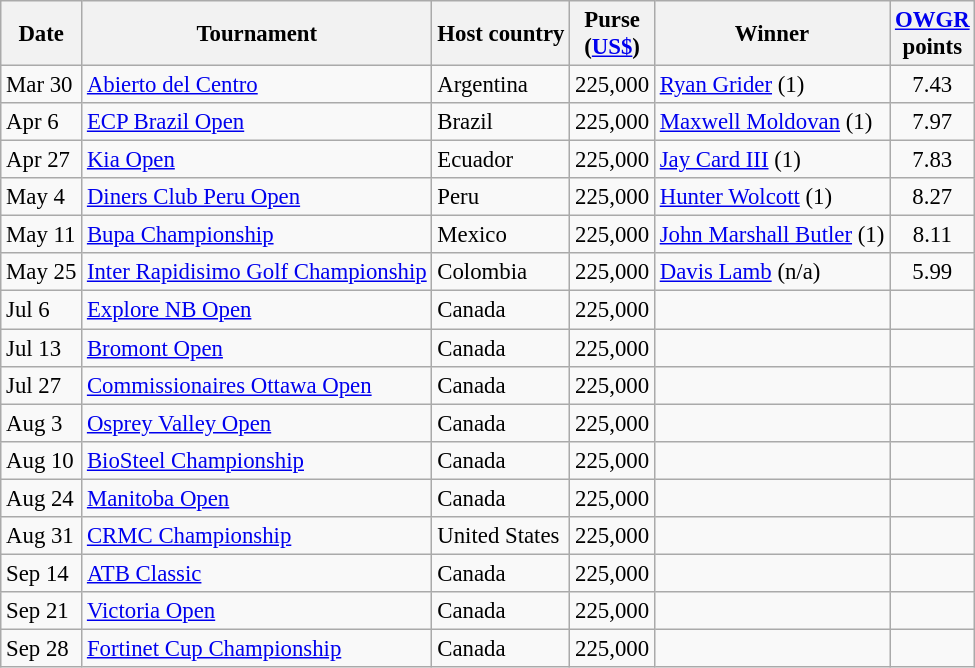<table class="wikitable" style="font-size:95%;">
<tr>
<th>Date</th>
<th>Tournament</th>
<th>Host country</th>
<th>Purse<br>(<a href='#'>US$</a>)</th>
<th>Winner</th>
<th><a href='#'>OWGR</a><br>points</th>
</tr>
<tr>
<td>Mar 30</td>
<td><a href='#'>Abierto del Centro</a></td>
<td>Argentina</td>
<td align=right>225,000</td>
<td> <a href='#'>Ryan Grider</a> (1)</td>
<td align=center>7.43</td>
</tr>
<tr>
<td>Apr 6</td>
<td><a href='#'>ECP Brazil Open</a></td>
<td>Brazil</td>
<td align=right>225,000</td>
<td> <a href='#'>Maxwell Moldovan</a> (1)</td>
<td align=center>7.97</td>
</tr>
<tr>
<td>Apr 27</td>
<td><a href='#'>Kia Open</a></td>
<td>Ecuador</td>
<td align=right>225,000</td>
<td> <a href='#'>Jay Card III</a> (1)</td>
<td align=center>7.83</td>
</tr>
<tr>
<td>May 4</td>
<td><a href='#'>Diners Club Peru Open</a></td>
<td>Peru</td>
<td align=right>225,000</td>
<td> <a href='#'>Hunter Wolcott</a> (1)</td>
<td align=center>8.27</td>
</tr>
<tr>
<td>May 11</td>
<td><a href='#'>Bupa Championship</a></td>
<td>Mexico</td>
<td align=right>225,000</td>
<td> <a href='#'>John Marshall Butler</a> (1)</td>
<td align=center>8.11</td>
</tr>
<tr>
<td>May 25</td>
<td><a href='#'>Inter Rapidisimo Golf Championship</a></td>
<td>Colombia</td>
<td align=right>225,000</td>
<td> <a href='#'>Davis Lamb</a> (n/a)</td>
<td align=center>5.99</td>
</tr>
<tr>
<td>Jul 6</td>
<td><a href='#'>Explore NB Open</a></td>
<td>Canada</td>
<td align=right>225,000</td>
<td></td>
<td align=center></td>
</tr>
<tr>
<td>Jul 13</td>
<td><a href='#'>Bromont Open</a></td>
<td>Canada</td>
<td align=right>225,000</td>
<td></td>
<td align=center></td>
</tr>
<tr>
<td>Jul 27</td>
<td><a href='#'>Commissionaires Ottawa Open</a></td>
<td>Canada</td>
<td align=right>225,000</td>
<td></td>
<td align=center></td>
</tr>
<tr>
<td>Aug 3</td>
<td><a href='#'>Osprey Valley Open</a></td>
<td>Canada</td>
<td align=right>225,000</td>
<td></td>
<td align=center></td>
</tr>
<tr>
<td>Aug 10</td>
<td><a href='#'>BioSteel Championship</a></td>
<td>Canada</td>
<td align=right>225,000</td>
<td></td>
<td align=center></td>
</tr>
<tr>
<td>Aug 24</td>
<td><a href='#'>Manitoba Open</a></td>
<td>Canada</td>
<td align=right>225,000</td>
<td></td>
<td align=center></td>
</tr>
<tr>
<td>Aug 31</td>
<td><a href='#'>CRMC Championship</a></td>
<td>United States</td>
<td align=right>225,000</td>
<td></td>
<td align=center></td>
</tr>
<tr>
<td>Sep 14</td>
<td><a href='#'>ATB Classic</a></td>
<td>Canada</td>
<td align=right>225,000</td>
<td></td>
<td align=center></td>
</tr>
<tr>
<td>Sep 21</td>
<td><a href='#'>Victoria Open</a></td>
<td>Canada</td>
<td align=right>225,000</td>
<td></td>
<td align=center></td>
</tr>
<tr>
<td>Sep 28</td>
<td><a href='#'>Fortinet Cup Championship</a></td>
<td>Canada</td>
<td align=right>225,000</td>
<td></td>
<td align=center></td>
</tr>
</table>
